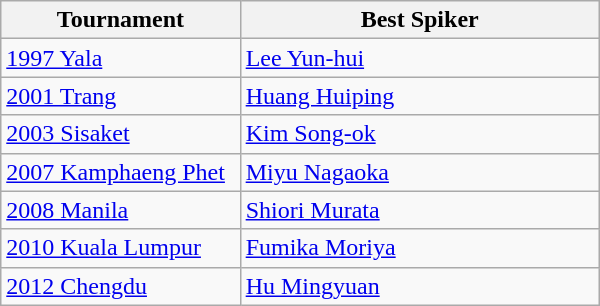<table class=wikitable style="width: 400px;">
<tr>
<th style="width: 40%;">Tournament</th>
<th style="width: 60%;">Best Spiker</th>
</tr>
<tr>
<td><a href='#'>1997 Yala</a></td>
<td> <a href='#'>Lee Yun-hui</a></td>
</tr>
<tr>
<td><a href='#'>2001 Trang</a></td>
<td> <a href='#'>Huang Huiping</a></td>
</tr>
<tr>
<td><a href='#'>2003 Sisaket</a></td>
<td> <a href='#'>Kim Song-ok</a></td>
</tr>
<tr>
<td><a href='#'>2007 Kamphaeng Phet</a></td>
<td> <a href='#'>Miyu Nagaoka</a></td>
</tr>
<tr>
<td><a href='#'>2008 Manila</a></td>
<td> <a href='#'>Shiori Murata</a></td>
</tr>
<tr>
<td><a href='#'>2010 Kuala Lumpur</a></td>
<td> <a href='#'>Fumika Moriya</a></td>
</tr>
<tr>
<td><a href='#'>2012 Chengdu</a></td>
<td> <a href='#'>Hu Mingyuan</a></td>
</tr>
</table>
